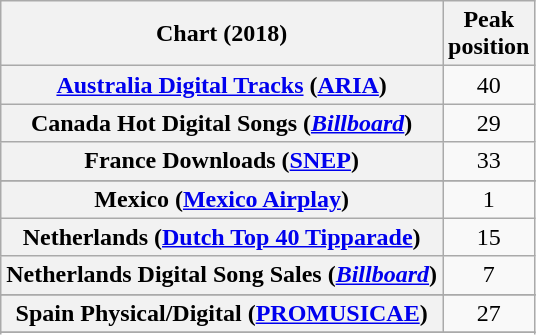<table class="wikitable sortable plainrowheaders" style="text-align:center">
<tr>
<th scope="col">Chart (2018)</th>
<th scope="col">Peak<br> position</th>
</tr>
<tr>
<th scope="row"><a href='#'>Australia Digital Tracks</a> (<a href='#'>ARIA</a>)</th>
<td>40</td>
</tr>
<tr>
<th scope="row">Canada Hot Digital Songs (<a href='#'><em>Billboard</em></a>)</th>
<td>29</td>
</tr>
<tr>
<th scope="row">France Downloads (<a href='#'>SNEP</a>)</th>
<td>33</td>
</tr>
<tr>
</tr>
<tr>
<th scope="row">Mexico (<a href='#'>Mexico Airplay</a>)</th>
<td>1</td>
</tr>
<tr>
<th scope="row">Netherlands (<a href='#'>Dutch Top 40 Tipparade</a>)</th>
<td align="center">15</td>
</tr>
<tr>
<th scope="row">Netherlands Digital Song Sales (<a href='#'><em>Billboard</em></a>)</th>
<td>7</td>
</tr>
<tr>
</tr>
<tr>
<th scope="row">Spain Physical/Digital (<a href='#'>PROMUSICAE</a>)</th>
<td>27</td>
</tr>
<tr>
</tr>
<tr>
</tr>
<tr>
</tr>
<tr>
</tr>
</table>
